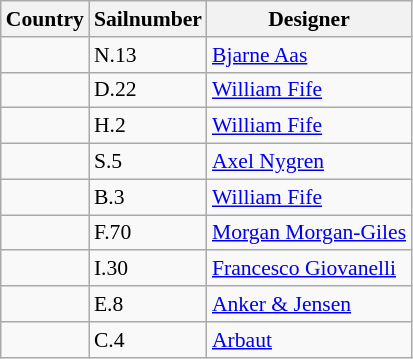<table class="wikitable" style="text-align:left; font-size:90%">
<tr>
<th>Country</th>
<th>Sailnumber</th>
<th>Designer</th>
</tr>
<tr>
<td></td>
<td>N.13</td>
<td><a href='#'>Bjarne Aas</a></td>
</tr>
<tr>
<td></td>
<td>D.22</td>
<td><a href='#'>William Fife</a></td>
</tr>
<tr>
<td></td>
<td>H.2</td>
<td><a href='#'>William Fife</a></td>
</tr>
<tr>
<td></td>
<td>S.5</td>
<td><a href='#'>Axel Nygren</a></td>
</tr>
<tr>
<td></td>
<td>B.3</td>
<td><a href='#'>William Fife</a></td>
</tr>
<tr>
<td></td>
<td>F.70</td>
<td><a href='#'>Morgan Morgan-Giles</a></td>
</tr>
<tr>
<td></td>
<td>I.30</td>
<td><a href='#'>Francesco Giovanelli</a></td>
</tr>
<tr>
<td></td>
<td>E.8</td>
<td><a href='#'>Anker & Jensen</a></td>
</tr>
<tr>
<td></td>
<td>C.4</td>
<td><a href='#'>Arbaut</a></td>
</tr>
</table>
